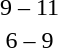<table style="text-align:center">
<tr>
<th width=200></th>
<th width=100></th>
<th width=200></th>
</tr>
<tr>
<td align=right></td>
<td>9 – 11</td>
<td align=left><strong></strong></td>
</tr>
<tr>
<td align=right></td>
<td>6 – 9</td>
<td align=left><strong></strong></td>
</tr>
</table>
